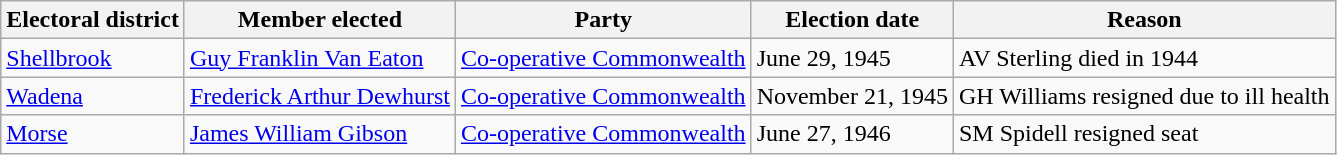<table class="wikitable sortable">
<tr>
<th>Electoral district</th>
<th>Member elected</th>
<th>Party</th>
<th>Election date</th>
<th>Reason</th>
</tr>
<tr>
<td><a href='#'>Shellbrook</a></td>
<td><a href='#'>Guy Franklin Van Eaton</a></td>
<td><a href='#'>Co-operative Commonwealth</a></td>
<td>June 29, 1945</td>
<td>AV Sterling died in 1944</td>
</tr>
<tr>
<td><a href='#'>Wadena</a></td>
<td><a href='#'>Frederick Arthur Dewhurst</a></td>
<td><a href='#'>Co-operative Commonwealth</a></td>
<td>November 21, 1945</td>
<td>GH Williams resigned due to ill health</td>
</tr>
<tr>
<td><a href='#'>Morse</a></td>
<td><a href='#'>James William Gibson</a></td>
<td><a href='#'>Co-operative Commonwealth</a></td>
<td>June 27, 1946</td>
<td>SM Spidell resigned seat</td>
</tr>
</table>
